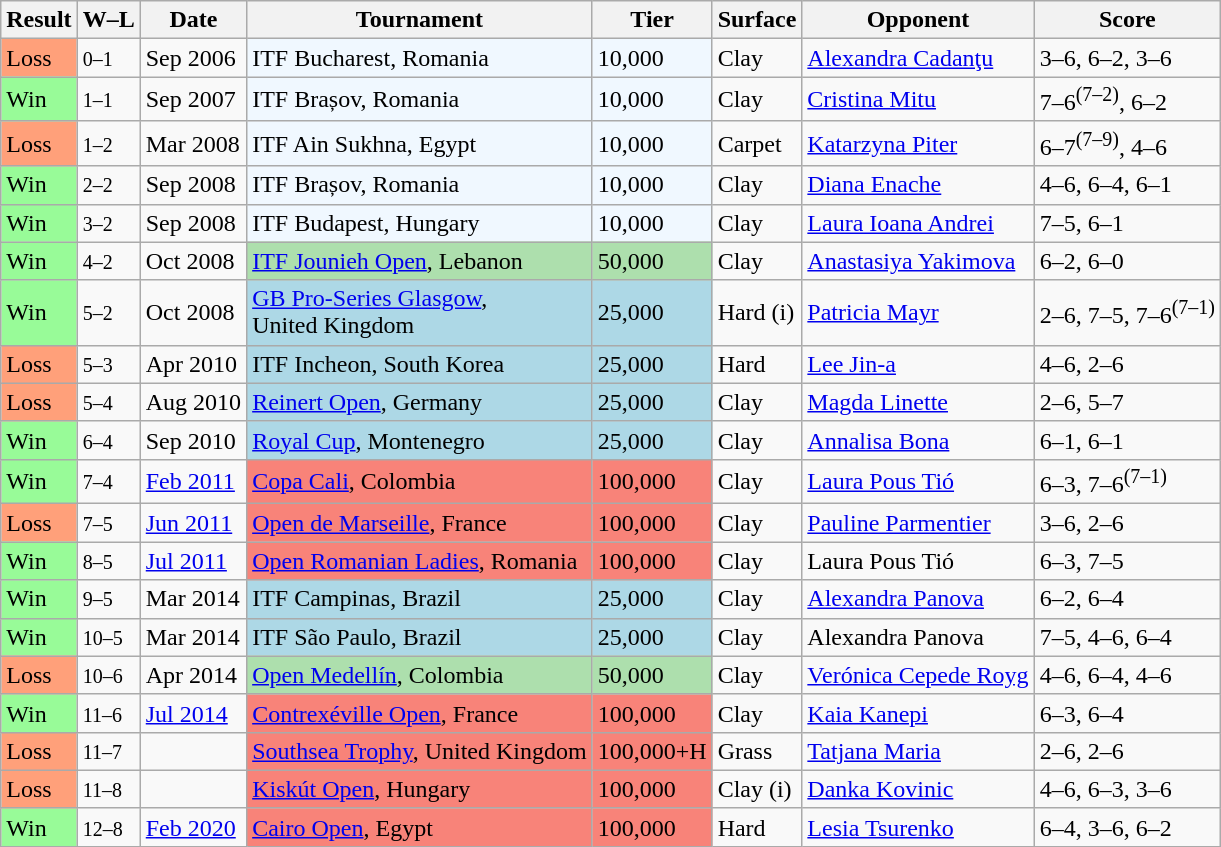<table class="sortable wikitable">
<tr>
<th>Result</th>
<th class=unsortable>W–L</th>
<th>Date</th>
<th>Tournament</th>
<th>Tier</th>
<th>Surface</th>
<th>Opponent</th>
<th class=unsortable>Score</th>
</tr>
<tr>
<td bgcolor=FFA07A>Loss</td>
<td><small>0–1</small></td>
<td>Sep 2006</td>
<td style=background:#f0f8ff>ITF Bucharest, Romania</td>
<td style=background:#f0f8ff>10,000</td>
<td>Clay</td>
<td> <a href='#'>Alexandra Cadanţu</a></td>
<td>3–6, 6–2, 3–6</td>
</tr>
<tr>
<td bgcolor=98FB98>Win</td>
<td><small>1–1</small></td>
<td>Sep 2007</td>
<td style=background:#f0f8ff>ITF Brașov, Romania</td>
<td style=background:#f0f8ff>10,000</td>
<td>Clay</td>
<td> <a href='#'>Cristina Mitu</a></td>
<td>7–6<sup>(7–2)</sup>, 6–2</td>
</tr>
<tr>
<td bgcolor=FFA07A>Loss</td>
<td><small>1–2</small></td>
<td>Mar 2008</td>
<td style=background:#f0f8ff>ITF Ain Sukhna, Egypt</td>
<td style=background:#f0f8ff>10,000</td>
<td>Carpet</td>
<td> <a href='#'>Katarzyna Piter</a></td>
<td>6–7<sup>(7–9)</sup>, 4–6</td>
</tr>
<tr>
<td bgcolor=98FB98>Win</td>
<td><small>2–2</small></td>
<td>Sep 2008</td>
<td style=background:#f0f8ff>ITF Brașov, Romania</td>
<td style=background:#f0f8ff>10,000</td>
<td>Clay</td>
<td> <a href='#'>Diana Enache</a></td>
<td>4–6, 6–4, 6–1</td>
</tr>
<tr>
<td bgcolor=98FB98>Win</td>
<td><small>3–2</small></td>
<td>Sep 2008</td>
<td style=background:#f0f8ff>ITF Budapest, Hungary</td>
<td style=background:#f0f8ff>10,000</td>
<td>Clay</td>
<td> <a href='#'>Laura Ioana Andrei</a></td>
<td>7–5, 6–1</td>
</tr>
<tr>
<td bgcolor=98FB98>Win</td>
<td><small>4–2</small></td>
<td>Oct 2008</td>
<td style="background:#addfad"><a href='#'>ITF Jounieh Open</a>, Lebanon</td>
<td style="background:#addfad">50,000</td>
<td>Clay</td>
<td> <a href='#'>Anastasiya Yakimova</a></td>
<td>6–2, 6–0</td>
</tr>
<tr>
<td bgcolor=98FB98>Win</td>
<td><small>5–2</small></td>
<td>Oct 2008</td>
<td style=background:lightblue><a href='#'>GB Pro-Series Glasgow</a>, <br>United Kingdom</td>
<td style=background:lightblue>25,000</td>
<td>Hard (i)</td>
<td> <a href='#'>Patricia Mayr</a></td>
<td>2–6, 7–5, 7–6<sup>(7–1)</sup></td>
</tr>
<tr>
<td bgcolor=FFA07A>Loss</td>
<td><small>5–3</small></td>
<td>Apr 2010</td>
<td style=background:lightblue>ITF Incheon, South Korea</td>
<td style=background:lightblue>25,000</td>
<td>Hard</td>
<td> <a href='#'>Lee Jin-a</a></td>
<td>4–6, 2–6</td>
</tr>
<tr>
<td bgcolor=FFA07A>Loss</td>
<td><small>5–4</small></td>
<td>Aug 2010</td>
<td style=background:lightblue><a href='#'>Reinert Open</a>, Germany</td>
<td style=background:lightblue>25,000</td>
<td>Clay</td>
<td> <a href='#'>Magda Linette</a></td>
<td>2–6, 5–7</td>
</tr>
<tr>
<td bgcolor=98FB98>Win</td>
<td><small>6–4</small></td>
<td>Sep 2010</td>
<td style=background:lightblue><a href='#'>Royal Cup</a>, Montenegro</td>
<td style=background:lightblue>25,000</td>
<td>Clay</td>
<td> <a href='#'>Annalisa Bona</a></td>
<td>6–1, 6–1</td>
</tr>
<tr>
<td bgcolor=98FB98>Win</td>
<td><small>7–4</small></td>
<td><a href='#'>Feb 2011</a></td>
<td style=background:#f88379><a href='#'>Copa Cali</a>, Colombia</td>
<td style=background:#f88379>100,000</td>
<td>Clay</td>
<td> <a href='#'>Laura Pous Tió</a></td>
<td>6–3, 7–6<sup>(7–1)</sup></td>
</tr>
<tr>
<td bgcolor=FFA07A>Loss</td>
<td><small>7–5</small></td>
<td><a href='#'>Jun 2011</a></td>
<td style=background:#f88379><a href='#'>Open de Marseille</a>, France</td>
<td style=background:#f88379>100,000</td>
<td>Clay</td>
<td> <a href='#'>Pauline Parmentier</a></td>
<td>3–6, 2–6</td>
</tr>
<tr>
<td bgcolor=98FB98>Win</td>
<td><small>8–5</small></td>
<td><a href='#'>Jul 2011</a></td>
<td style=background:#f88379><a href='#'>Open Romanian Ladies</a>, Romania</td>
<td style=background:#f88379>100,000</td>
<td>Clay</td>
<td> Laura Pous Tió</td>
<td>6–3, 7–5</td>
</tr>
<tr>
<td bgcolor=98FB98>Win</td>
<td><small>9–5</small></td>
<td>Mar 2014</td>
<td style=background:lightblue>ITF Campinas, Brazil</td>
<td style=background:lightblue>25,000</td>
<td>Clay</td>
<td> <a href='#'>Alexandra Panova</a></td>
<td>6–2, 6–4</td>
</tr>
<tr>
<td bgcolor=98FB98>Win</td>
<td><small>10–5</small></td>
<td>Mar 2014</td>
<td style=background:lightblue>ITF São Paulo, Brazil</td>
<td style=background:lightblue>25,000</td>
<td>Clay</td>
<td> Alexandra Panova</td>
<td>7–5, 4–6, 6–4</td>
</tr>
<tr>
<td bgcolor=FFA07A>Loss</td>
<td><small>10–6</small></td>
<td>Apr 2014</td>
<td style="background:#addfad"><a href='#'>Open Medellín</a>, Colombia</td>
<td style="background:#addfad">50,000</td>
<td>Clay</td>
<td> <a href='#'>Verónica Cepede Royg</a></td>
<td>4–6, 6–4, 4–6</td>
</tr>
<tr>
<td bgcolor=98FB98>Win</td>
<td><small>11–6</small></td>
<td><a href='#'>Jul 2014</a></td>
<td style=background:#f88379><a href='#'>Contrexéville Open</a>, France</td>
<td style=background:#f88379>100,000</td>
<td>Clay</td>
<td> <a href='#'>Kaia Kanepi</a></td>
<td>6–3, 6–4</td>
</tr>
<tr>
<td bgcolor=FFA07A>Loss</td>
<td><small>11–7</small></td>
<td><a href='#'></a></td>
<td style=background:#f88379><a href='#'>Southsea Trophy</a>, United Kingdom</td>
<td style=background:#f88379>100,000+H</td>
<td>Grass</td>
<td> <a href='#'>Tatjana Maria</a></td>
<td>2–6, 2–6</td>
</tr>
<tr>
<td bgcolor=FFA07A>Loss</td>
<td><small>11–8</small></td>
<td><a href='#'></a></td>
<td style=background:#f88379><a href='#'>Kiskút Open</a>, Hungary</td>
<td style=background:#f88379>100,000</td>
<td>Clay (i)</td>
<td> <a href='#'>Danka Kovinic</a></td>
<td>4–6, 6–3, 3–6</td>
</tr>
<tr>
<td bgcolor=98FB98>Win</td>
<td><small>12–8</small></td>
<td><a href='#'>Feb 2020</a></td>
<td style=background:#f88379><a href='#'>Cairo Open</a>, Egypt</td>
<td style=background:#f88379>100,000</td>
<td>Hard</td>
<td> <a href='#'>Lesia Tsurenko</a></td>
<td>6–4, 3–6, 6–2</td>
</tr>
</table>
